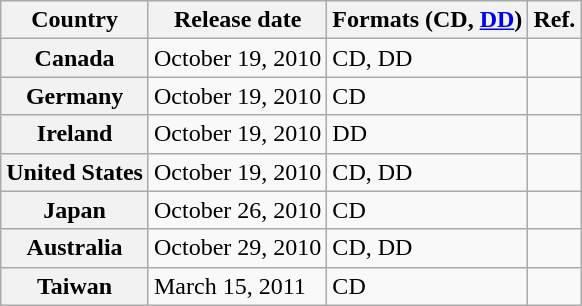<table class="wikitable plainrowheaders">
<tr>
<th>Country</th>
<th>Release date</th>
<th>Formats (CD, <a href='#'>DD</a>)</th>
<th>Ref.</th>
</tr>
<tr>
<th scope="row">Canada</th>
<td>October 19, 2010</td>
<td>CD, DD</td>
<td></td>
</tr>
<tr>
<th scope="row">Germany</th>
<td>October 19, 2010</td>
<td>CD</td>
<td></td>
</tr>
<tr>
<th scope="row">Ireland</th>
<td>October 19, 2010</td>
<td>DD</td>
<td></td>
</tr>
<tr>
<th scope="row">United States</th>
<td>October 19, 2010</td>
<td>CD, DD</td>
<td></td>
</tr>
<tr>
<th scope="row">Japan</th>
<td>October 26, 2010</td>
<td>CD</td>
<td></td>
</tr>
<tr>
<th scope="row">Australia</th>
<td>October 29, 2010</td>
<td>CD, DD</td>
<td></td>
</tr>
<tr>
<th scope="row">Taiwan</th>
<td>March 15, 2011</td>
<td>CD</td>
<td></td>
</tr>
</table>
